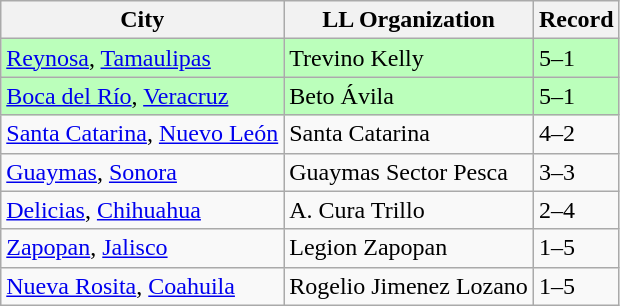<table class="wikitable">
<tr>
<th>City</th>
<th>LL Organization</th>
<th>Record</th>
</tr>
<tr bgcolor=#bbffbb>
<td> <a href='#'>Reynosa</a>, <a href='#'>Tamaulipas</a></td>
<td>Trevino Kelly</td>
<td>5–1</td>
</tr>
<tr bgcolor=#bbffbb>
<td> <a href='#'>Boca del Río</a>, <a href='#'>Veracruz</a></td>
<td>Beto Ávila</td>
<td>5–1</td>
</tr>
<tr>
<td> <a href='#'>Santa Catarina</a>, <a href='#'>Nuevo León</a></td>
<td>Santa Catarina</td>
<td>4–2</td>
</tr>
<tr>
<td> <a href='#'>Guaymas</a>, <a href='#'>Sonora</a></td>
<td>Guaymas Sector Pesca</td>
<td>3–3</td>
</tr>
<tr>
<td> <a href='#'>Delicias</a>, <a href='#'>Chihuahua</a></td>
<td>A. Cura Trillo</td>
<td>2–4</td>
</tr>
<tr>
<td> <a href='#'>Zapopan</a>, <a href='#'>Jalisco</a></td>
<td>Legion Zapopan</td>
<td>1–5</td>
</tr>
<tr>
<td> <a href='#'>Nueva Rosita</a>, <a href='#'>Coahuila</a></td>
<td>Rogelio Jimenez Lozano</td>
<td>1–5</td>
</tr>
</table>
